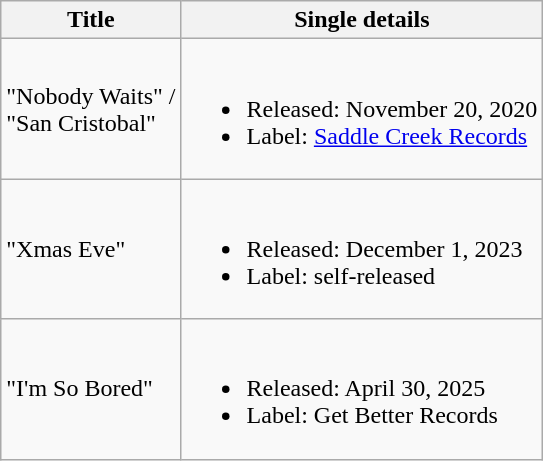<table class=wikitable>
<tr>
<th>Title</th>
<th>Single details</th>
</tr>
<tr>
<td>"Nobody Waits" / <br>"San Cristobal"</td>
<td><br><ul><li>Released: November 20, 2020</li><li>Label: <a href='#'>Saddle Creek Records</a></li></ul></td>
</tr>
<tr>
<td>"Xmas Eve"</td>
<td><br><ul><li>Released: December 1, 2023</li><li>Label: self-released</li></ul></td>
</tr>
<tr>
<td>"I'm So Bored"</td>
<td><br><ul><li>Released: April 30, 2025</li><li>Label: Get Better Records</li></ul></td>
</tr>
</table>
